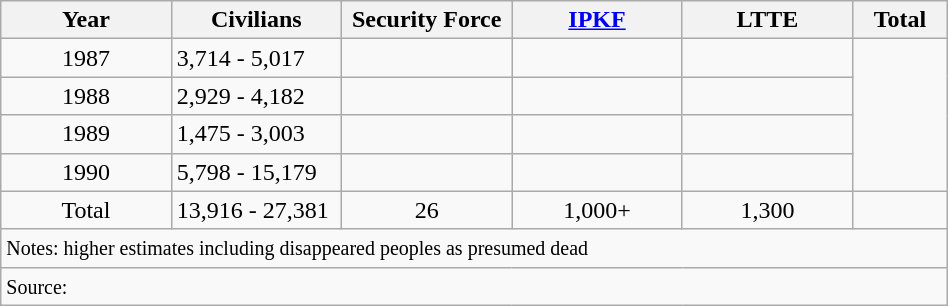<table style="width:50%;" class="wikitable" border="1">
<tr>
<th width=18%>Year</th>
<th width=18%>Civilians</th>
<th width=18%>Security Force</th>
<th width=18%><a href='#'>IPKF</a></th>
<th width=18%>LTTE</th>
<th width=18%>Total</th>
</tr>
<tr>
<td align="center">1987</td>
<td>3,714 - 5,017</td>
<td></td>
<td></td>
<td></td>
</tr>
<tr>
<td align="center">1988</td>
<td>2,929 - 4,182</td>
<td></td>
<td></td>
<td></td>
</tr>
<tr>
<td align="center">1989</td>
<td>1,475 - 3,003</td>
<td></td>
<td></td>
<td></td>
</tr>
<tr>
<td align="center">1990</td>
<td>5,798 - 15,179</td>
<td></td>
<td></td>
<td></td>
</tr>
<tr>
<td align="center">Total</td>
<td>13,916 - 27,381</td>
<td align="center">26</td>
<td align="center">1,000+</td>
<td align="center">1,300</td>
<td></td>
</tr>
<tr>
<td align=left colspan=6><small>Notes: higher estimates including disappeared peoples as presumed dead</small></td>
</tr>
<tr>
<td align=left colspan=6><small>Source:</small></td>
</tr>
</table>
